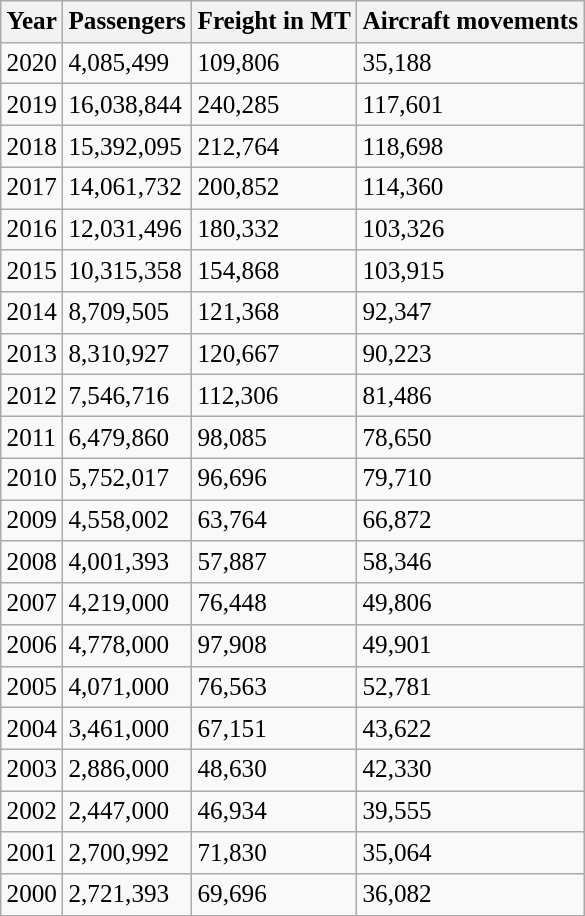<table class="wikitable" style="font-size: 105%">
<tr>
<th>Year</th>
<th>Passengers</th>
<th>Freight in <strong>MT</strong></th>
<th>Aircraft movements</th>
</tr>
<tr>
<td>2020</td>
<td>4,085,499 </td>
<td>109,806 </td>
<td>35,188</td>
</tr>
<tr>
<td>2019</td>
<td>16,038,844 </td>
<td>240,285 </td>
<td>117,601</td>
</tr>
<tr>
<td>2018</td>
<td>15,392,095 </td>
<td>212,764 </td>
<td>118,698</td>
</tr>
<tr>
<td>2017</td>
<td>14,061,732 </td>
<td>200,852 </td>
<td>114,360</td>
</tr>
<tr>
<td>2016</td>
<td>12,031,496 </td>
<td>180,332 </td>
<td>103,326</td>
</tr>
<tr>
<td>2015</td>
<td>10,315,358 </td>
<td>154,868 </td>
<td>103,915</td>
</tr>
<tr>
<td>2014</td>
<td>8,709,505 </td>
<td>121,368 </td>
<td>92,347</td>
</tr>
<tr>
<td>2013</td>
<td>8,310,927 </td>
<td>120,667 </td>
<td>90,223</td>
</tr>
<tr>
<td>2012</td>
<td>7,546,716 </td>
<td>112,306 </td>
<td>81,486</td>
</tr>
<tr>
<td>2011</td>
<td>6,479,860 </td>
<td>98,085 </td>
<td>78,650</td>
</tr>
<tr>
<td>2010</td>
<td>5,752,017 </td>
<td>96,696 </td>
<td>79,710</td>
</tr>
<tr>
<td>2009</td>
<td>4,558,002 </td>
<td>63,764 </td>
<td>66,872</td>
</tr>
<tr>
<td>2008</td>
<td>4,001,393 </td>
<td>57,887 </td>
<td>58,346</td>
</tr>
<tr>
<td>2007</td>
<td>4,219,000 </td>
<td>76,448 </td>
<td>49,806</td>
</tr>
<tr>
<td>2006</td>
<td>4,778,000 </td>
<td>97,908 </td>
<td>49,901</td>
</tr>
<tr>
<td>2005</td>
<td>4,071,000 </td>
<td>76,563 </td>
<td>52,781</td>
</tr>
<tr>
<td>2004</td>
<td>3,461,000</td>
<td>67,151 </td>
<td>43,622</td>
</tr>
<tr>
<td>2003</td>
<td>2,886,000 </td>
<td>48,630 </td>
<td>42,330</td>
</tr>
<tr>
<td>2002</td>
<td>2,447,000 </td>
<td>46,934 </td>
<td>39,555</td>
</tr>
<tr>
<td>2001</td>
<td>2,700,992 </td>
<td>71,830 </td>
<td>35,064</td>
</tr>
<tr>
<td>2000</td>
<td>2,721,393</td>
<td>69,696</td>
<td>36,082</td>
</tr>
</table>
